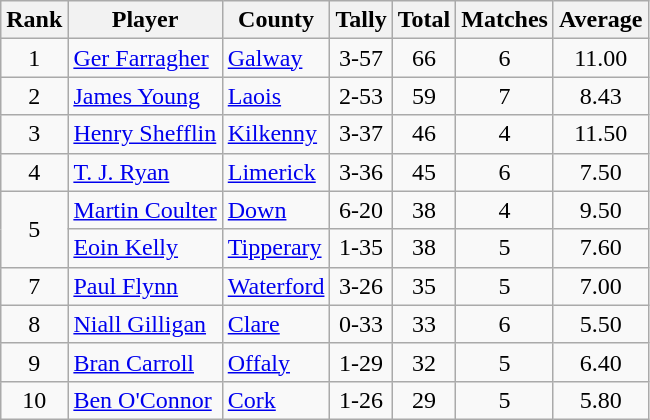<table class="wikitable">
<tr>
<th>Rank</th>
<th>Player</th>
<th>County</th>
<th>Tally</th>
<th>Total</th>
<th>Matches</th>
<th>Average</th>
</tr>
<tr>
<td rowspan=1 align=center>1</td>
<td><a href='#'>Ger Farragher</a></td>
<td><a href='#'>Galway</a></td>
<td align=center>3-57</td>
<td align=center>66</td>
<td align=center>6</td>
<td align=center>11.00</td>
</tr>
<tr>
<td rowspan=1 align=center>2</td>
<td><a href='#'>James Young</a></td>
<td><a href='#'>Laois</a></td>
<td align=center>2-53</td>
<td align=center>59</td>
<td align=center>7</td>
<td align=center>8.43</td>
</tr>
<tr>
<td rowspan=1 align=center>3</td>
<td><a href='#'>Henry Shefflin</a></td>
<td><a href='#'>Kilkenny</a></td>
<td align=center>3-37</td>
<td align=center>46</td>
<td align=center>4</td>
<td align=center>11.50</td>
</tr>
<tr>
<td rowspan=1 align=center>4</td>
<td><a href='#'>T. J. Ryan</a></td>
<td><a href='#'>Limerick</a></td>
<td align=center>3-36</td>
<td align=center>45</td>
<td align=center>6</td>
<td align=center>7.50</td>
</tr>
<tr>
<td rowspan=2 align=center>5</td>
<td><a href='#'>Martin Coulter</a></td>
<td><a href='#'>Down</a></td>
<td align=center>6-20</td>
<td align=center>38</td>
<td align=center>4</td>
<td align=center>9.50</td>
</tr>
<tr>
<td><a href='#'>Eoin Kelly</a></td>
<td><a href='#'>Tipperary</a></td>
<td align=center>1-35</td>
<td align=center>38</td>
<td align=center>5</td>
<td align=center>7.60</td>
</tr>
<tr>
<td rowspan=1 align=center>7</td>
<td><a href='#'>Paul Flynn</a></td>
<td><a href='#'>Waterford</a></td>
<td align=center>3-26</td>
<td align=center>35</td>
<td align=center>5</td>
<td align=center>7.00</td>
</tr>
<tr>
<td rowspan=1 align=center>8</td>
<td><a href='#'>Niall Gilligan</a></td>
<td><a href='#'>Clare</a></td>
<td align=center>0-33</td>
<td align=center>33</td>
<td align=center>6</td>
<td align=center>5.50</td>
</tr>
<tr>
<td rowspan=1 align=center>9</td>
<td><a href='#'>Bran Carroll</a></td>
<td><a href='#'>Offaly</a></td>
<td align=center>1-29</td>
<td align=center>32</td>
<td align=center>5</td>
<td align=center>6.40</td>
</tr>
<tr>
<td rowspan=1 align=center>10</td>
<td><a href='#'>Ben O'Connor</a></td>
<td><a href='#'>Cork</a></td>
<td align=center>1-26</td>
<td align=center>29</td>
<td align=center>5</td>
<td align=center>5.80</td>
</tr>
</table>
